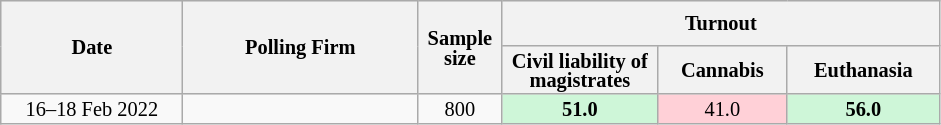<table class="wikitable" style="text-align:center;font-size:85%;line-height:13px">
<tr style="height:30px; background:#e9e9e9;">
<th style="width:115px;" rowspan="2">Date</th>
<th style="width:150px;" rowspan="2">Polling Firm</th>
<th style="width:50px;" rowspan="2">Sample size</th>
<th style="width:285px;" colspan="4">Turnout</th>
</tr>
<tr>
<th style="width:50px;">Civil liability of magistrates</th>
<th style="width:50px;">Cannabis</th>
<th style="width:50px;">Euthanasia</th>
</tr>
<tr>
<td>16–18 Feb 2022</td>
<td></td>
<td>800</td>
<td style="background:#CEF6D8"><strong>51.0</strong></td>
<td style="background:#FFD0D7">41.0</td>
<td style="background:#CEF6D8"><strong>56.0</strong></td>
</tr>
</table>
